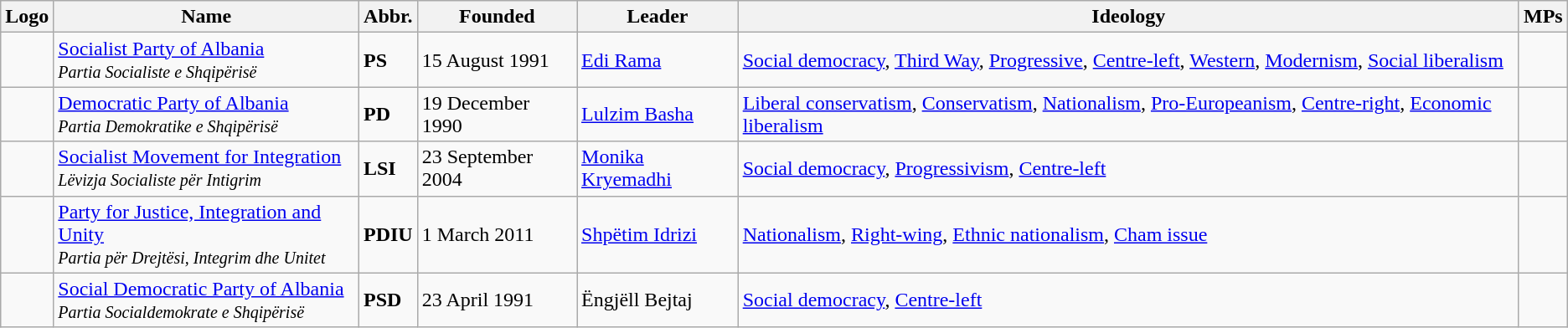<table class="wikitable">
<tr>
<th>Logo</th>
<th>Name</th>
<th>Abbr.</th>
<th>Founded</th>
<th>Leader</th>
<th>Ideology</th>
<th>MPs</th>
</tr>
<tr>
<td></td>
<td><a href='#'>Socialist Party of Albania</a><br><small><em>Partia Socialiste e Shqipërisë</em></small></td>
<td><strong>PS</strong></td>
<td>15 August 1991</td>
<td><a href='#'>Edi Rama</a></td>
<td><a href='#'>Social democracy</a>, <a href='#'>Third Way</a>, <a href='#'>Progressive</a>, <a href='#'>Centre-left</a>, <a href='#'>Western</a>, <a href='#'>Modernism</a>, <a href='#'>Social liberalism</a></td>
<td align="left"></td>
</tr>
<tr>
<td></td>
<td><a href='#'>Democratic Party of Albania</a><br><small><em>Partia Demokratike e Shqipërisë</em></small></td>
<td><strong>PD</strong></td>
<td>19 December 1990</td>
<td><a href='#'>Lulzim Basha</a></td>
<td><a href='#'>Liberal conservatism</a>, <a href='#'>Conservatism</a>, <a href='#'>Nationalism</a>, <a href='#'>Pro-Europeanism</a>, <a href='#'>Centre-right</a>, <a href='#'>Economic liberalism</a></td>
<td align="left"></td>
</tr>
<tr>
<td></td>
<td><a href='#'>Socialist Movement for Integration</a><br><small><em>Lëvizja Socialiste për Intigrim</em></small></td>
<td><strong>LSI</strong></td>
<td>23 September 2004</td>
<td><a href='#'>Monika Kryemadhi</a></td>
<td><a href='#'>Social democracy</a>, <a href='#'>Progressivism</a>, <a href='#'>Centre-left</a></td>
<td align="left"></td>
</tr>
<tr>
<td></td>
<td><a href='#'>Party for Justice, Integration and Unity</a><br><small><em>Partia për Drejtësi, Integrim dhe Unitet</em></small></td>
<td><strong>PDIU</strong></td>
<td>1 March 2011</td>
<td><a href='#'>Shpëtim Idrizi</a></td>
<td><a href='#'>Nationalism</a>, <a href='#'>Right-wing</a>, <a href='#'>Ethnic nationalism</a>, <a href='#'>Cham issue</a></td>
<td align="left"></td>
</tr>
<tr>
<td></td>
<td><a href='#'>Social Democratic Party of Albania</a><br><small><em>Partia Socialdemokrate e Shqipërisë</em></small></td>
<td><strong>PSD</strong></td>
<td>23 April 1991</td>
<td>Ëngjëll Bejtaj</td>
<td><a href='#'>Social democracy</a>, <a href='#'>Centre-left</a></td>
<td align="left"></td>
</tr>
</table>
